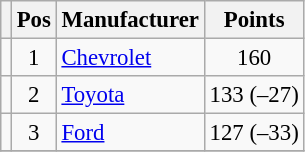<table class="wikitable" style="font-size: 95%;">
<tr>
<th></th>
<th>Pos</th>
<th>Manufacturer</th>
<th>Points</th>
</tr>
<tr>
<td align="left"></td>
<td style="text-align:center;">1</td>
<td><a href='#'>Chevrolet</a></td>
<td style="text-align:center;">160</td>
</tr>
<tr>
<td align="left"></td>
<td style="text-align:center;">2</td>
<td><a href='#'>Toyota</a></td>
<td style="text-align:center;">133 (–27)</td>
</tr>
<tr>
<td align="left"></td>
<td style="text-align:center;">3</td>
<td><a href='#'>Ford</a></td>
<td style="text-align:center;">127 (–33)</td>
</tr>
<tr class="sortbottom">
</tr>
</table>
